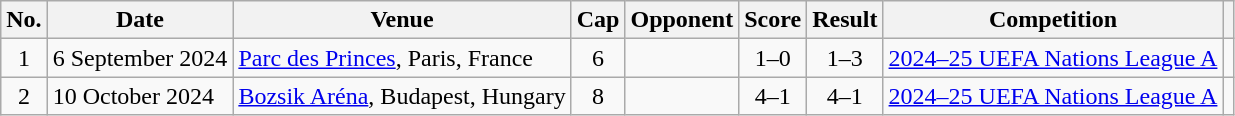<table class="wikitable sortable">
<tr>
<th>No.</th>
<th>Date</th>
<th>Venue</th>
<th>Cap</th>
<th>Opponent</th>
<th>Score</th>
<th>Result</th>
<th>Competition</th>
<th></th>
</tr>
<tr>
<td align="center">1</td>
<td>6 September 2024</td>
<td><a href='#'>Parc des Princes</a>, Paris, France</td>
<td align="center">6</td>
<td></td>
<td align="center">1–0</td>
<td align="center">1–3</td>
<td><a href='#'>2024–25 UEFA Nations League A</a></td>
<td align="center"></td>
</tr>
<tr>
<td align="center">2</td>
<td>10 October 2024</td>
<td><a href='#'>Bozsik Aréna</a>, Budapest, Hungary</td>
<td align="center">8</td>
<td></td>
<td align="center">4–1</td>
<td align="center">4–1</td>
<td><a href='#'>2024–25 UEFA Nations League A</a></td>
<td align="center"></td>
</tr>
</table>
